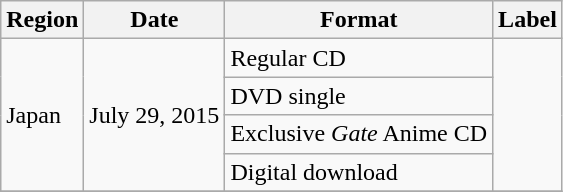<table class="wikitable plainrowheaders">
<tr>
<th scope="col">Region</th>
<th scope="col">Date</th>
<th scope="col">Format</th>
<th scope="col">Label</th>
</tr>
<tr>
<td rowspan="4">Japan</td>
<td rowspan="4">July 29, 2015</td>
<td>Regular CD</td>
<td rowspan="4"></td>
</tr>
<tr>
<td>DVD single</td>
</tr>
<tr>
<td>Exclusive <em>Gate</em> Anime CD</td>
</tr>
<tr>
<td>Digital download</td>
</tr>
<tr>
</tr>
</table>
